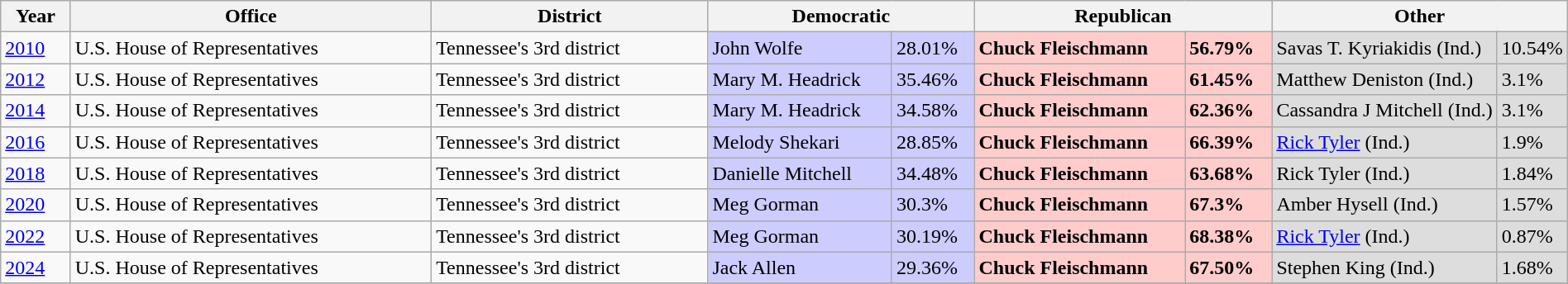<table class="wikitable" style="width: 100%;">
<tr>
<th>Year</th>
<th>Office</th>
<th>District</th>
<th colspan=2 style="width: 17%;">Democratic</th>
<th colspan=2 style="width: 19%;">Republican</th>
<th colspan=2 style="width: 18%;">Other</th>
</tr>
<tr>
<td style="text-align: left;"><a href='#'>2010</a></td>
<td style="text-align: left;">U.S. House of Representatives</td>
<td style="text-align: left;">Tennessee's 3rd district</td>
<td style="background:#ccf;">John Wolfe</td>
<td style="background:#ccf;">28.01%</td>
<td style="background:#fcc;"><strong>Chuck Fleischmann</strong></td>
<td style="background:#fcc;"><strong>56.79%</strong></td>
<td style="background:#DDDDDD; white-space:nowrap;">Savas T. Kyriakidis (Ind.)</td>
<td style="background:#DDDDDD;">10.54%</td>
</tr>
<tr>
<td style="text-align: left;"><a href='#'>2012</a></td>
<td style="text-align: left;">U.S. House of Representatives</td>
<td style="text-align: left;">Tennessee's 3rd district</td>
<td style="background:#ccf;">Mary M. Headrick</td>
<td style="background:#ccf;">35.46%</td>
<td style="background:#fcc;"><strong>Chuck Fleischmann</strong></td>
<td style="background:#fcc;"><strong>61.45%</strong></td>
<td style="background:#DDDDDD; white-space:nowrap;">Matthew Deniston (Ind.)</td>
<td style="background:#DDDDDD;">3.1%</td>
</tr>
<tr>
<td style="text-align: left;"><a href='#'>2014</a></td>
<td style="text-align: left;">U.S. House of Representatives</td>
<td style="text-align: left;">Tennessee's 3rd district</td>
<td style="background:#ccf;">Mary M. Headrick</td>
<td style="background:#ccf;">34.58%</td>
<td style="background:#fcc;"><strong>Chuck Fleischmann</strong></td>
<td style="background:#fcc;"><strong>62.36%</strong></td>
<td style="background:#DDDDDD; white-space:nowrap;">Cassandra J Mitchell (Ind.)</td>
<td style="background:#DDDDDD;">3.1%</td>
</tr>
<tr>
<td style="text-align: left;"><a href='#'>2016</a></td>
<td style="text-align: left;">U.S. House of Representatives</td>
<td style="text-align: left;">Tennessee's 3rd district</td>
<td style="background:#ccf;">Melody Shekari</td>
<td style="background:#ccf;">28.85%</td>
<td style="background:#fcc;"><strong>Chuck Fleischmann</strong></td>
<td style="background:#fcc;"><strong>66.39%</strong></td>
<td style="background:#DDDDDD; white-space:nowrap;"><a href='#'>Rick Tyler</a> (Ind.)</td>
<td style="background:#DDDDDD;">1.9%</td>
</tr>
<tr>
<td style="text-align: left;"><a href='#'>2018</a></td>
<td style="text-align: left;">U.S. House of Representatives</td>
<td style="text-align: left;">Tennessee's 3rd district</td>
<td style="background:#ccf;">Danielle Mitchell</td>
<td style="background:#ccf;">34.48%</td>
<td style="background:#fcc;"><strong>Chuck Fleischmann</strong></td>
<td style="background:#fcc;"><strong>63.68%</strong></td>
<td style="background:#DDDDDD; white-space:nowrap;">Rick Tyler (Ind.)</td>
<td style="background:#DDDDDD;">1.84%</td>
</tr>
<tr>
<td style="text-align: left;"><a href='#'>2020</a></td>
<td style="text-align: left;">U.S. House of Representatives</td>
<td style="text-align: left;">Tennessee's 3rd district</td>
<td style="background:#ccf;">Meg Gorman</td>
<td style="background:#ccf;">30.3%</td>
<td style="background:#fcc;"><strong>Chuck Fleischmann</strong></td>
<td style="background:#fcc;"><strong>67.3%</strong></td>
<td style="background:#DDDDDD; white-space:nowrap;">Amber Hysell (Ind.)</td>
<td style="background:#DDDDDD;">1.57%</td>
</tr>
<tr>
<td style="text-align: left;"><a href='#'>2022</a></td>
<td style="text-align: left;">U.S. House of Representatives</td>
<td style="text-align: left;">Tennessee's 3rd district</td>
<td style="background:#ccf;">Meg Gorman</td>
<td style="background:#ccf;">30.19%</td>
<td style="background:#fcc;"><strong>Chuck Fleischmann</strong></td>
<td style="background:#fcc;"><strong>68.38%</strong></td>
<td style="background:#DDDDDD; white-space:nowrap;"><a href='#'>Rick Tyler</a> (Ind.)</td>
<td style="background:#DDDDDD;">0.87%</td>
</tr>
<tr>
<td><a href='#'>2024</a></td>
<td>U.S. House of Representatives</td>
<td>Tennessee's 3rd district</td>
<td style="background:#ccf;">Jack Allen</td>
<td style="background:#ccf;">29.36%</td>
<td style="background:#fcc;"><strong>Chuck Fleischmann</strong></td>
<td style="background:#fcc;"><strong>67.50%</strong></td>
<td style="background:#DDDDDD; white-space:nowrap;">Stephen King (Ind.)</td>
<td style="background:#DDDDDD;">1.68%</td>
</tr>
<tr>
</tr>
</table>
